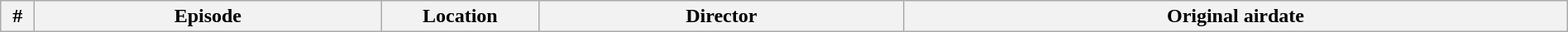<table class="wikitable plainrowheaders" style="width:100%; margin:auto;">
<tr>
<th width="20">#</th>
<th>Episode</th>
<th width="120">Location</th>
<th>Director</th>
<th>Original airdate<br></th>
</tr>
</table>
